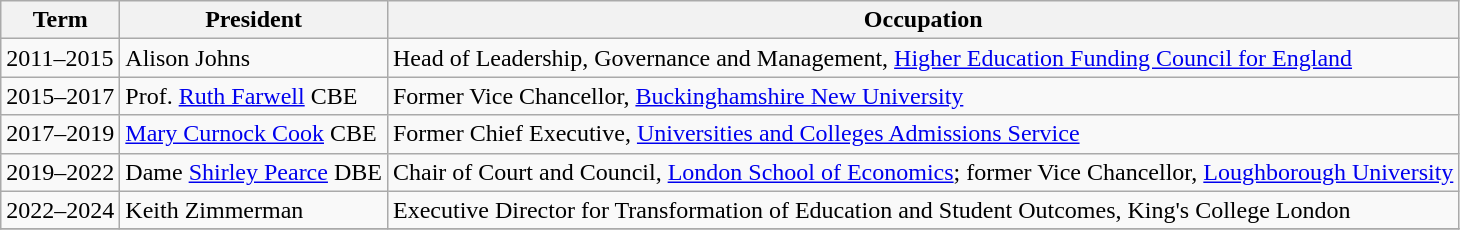<table class="wikitable" style="text-align:left">
<tr>
<th>Term</th>
<th>President</th>
<th>Occupation</th>
</tr>
<tr>
<td>2011–2015</td>
<td>Alison Johns</td>
<td>Head of Leadership, Governance and Management, <a href='#'>Higher Education Funding Council for England</a></td>
</tr>
<tr>
<td>2015–2017</td>
<td>Prof. <a href='#'>Ruth Farwell</a> CBE</td>
<td>Former Vice Chancellor, <a href='#'>Buckinghamshire New University</a></td>
</tr>
<tr>
<td>2017–2019</td>
<td><a href='#'>Mary Curnock Cook</a> CBE</td>
<td>Former Chief Executive, <a href='#'>Universities and Colleges Admissions Service</a></td>
</tr>
<tr>
<td>2019–2022</td>
<td>Dame <a href='#'>Shirley Pearce</a> DBE</td>
<td>Chair of Court and Council, <a href='#'>London School of Economics</a>; former Vice Chancellor, <a href='#'>Loughborough University</a></td>
</tr>
<tr>
<td>2022–2024</td>
<td>Keith Zimmerman</td>
<td>Executive Director for Transformation of Education and Student Outcomes, King's College London</td>
</tr>
<tr>
</tr>
</table>
